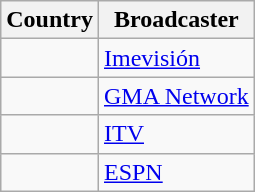<table class="wikitable">
<tr>
<th align=center>Country</th>
<th align=center>Broadcaster</th>
</tr>
<tr>
<td></td>
<td><a href='#'>Imevisión</a></td>
</tr>
<tr>
<td></td>
<td><a href='#'>GMA Network</a></td>
</tr>
<tr>
<td></td>
<td><a href='#'>ITV</a></td>
</tr>
<tr>
<td></td>
<td><a href='#'>ESPN</a></td>
</tr>
</table>
